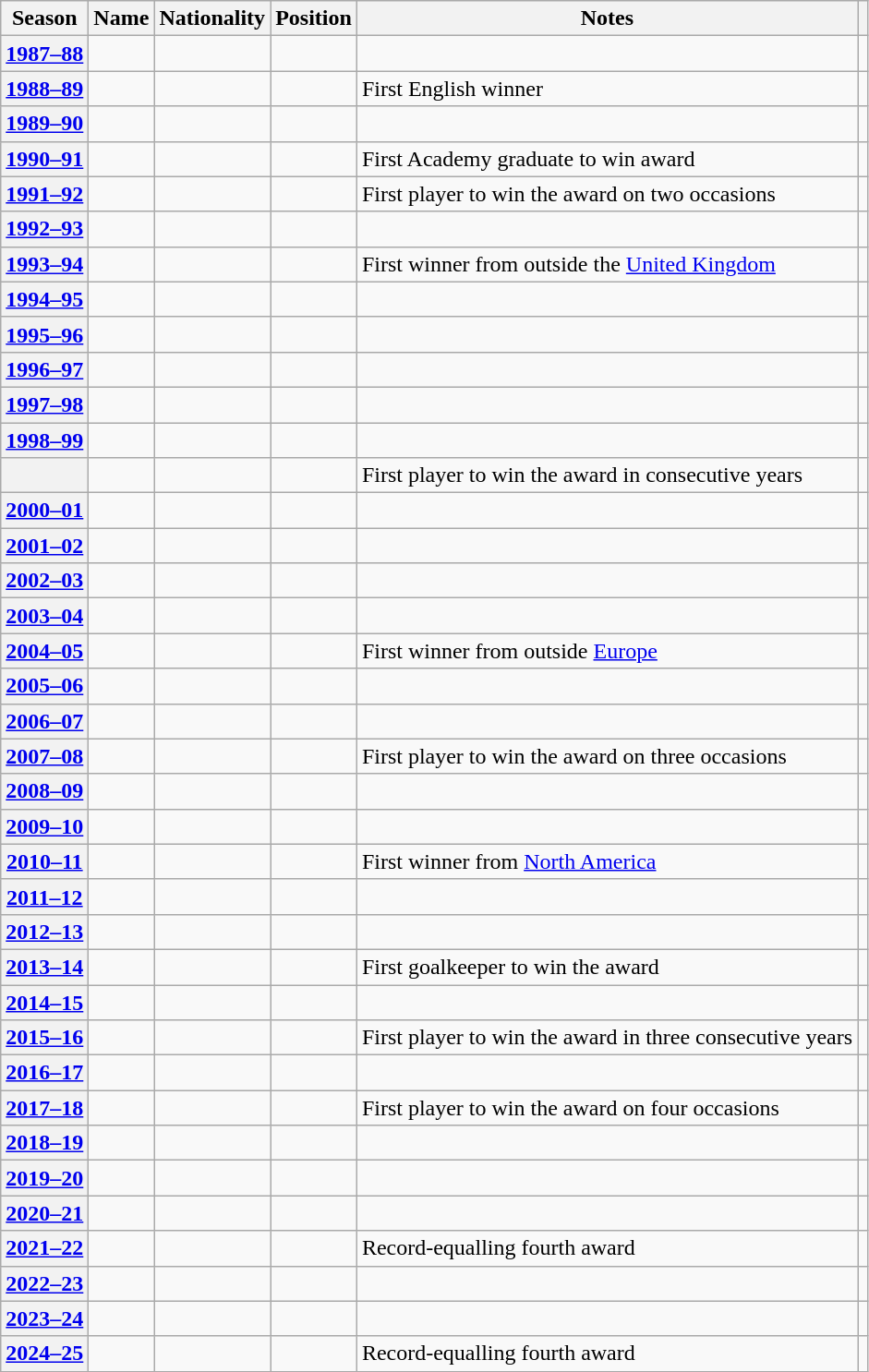<table class="wikitable plainrowheaders sortable">
<tr>
<th scope="col">Season</th>
<th scope="col">Name</th>
<th scope="col">Nationality</th>
<th scope="col">Position</th>
<th scope="col">Notes</th>
<th scope="col" class="unsortable"></th>
</tr>
<tr>
<th scope="row" style="text-align:center"><a href='#'>1987–88</a></th>
<td></td>
<td></td>
<td></td>
<td></td>
<td></td>
</tr>
<tr>
<th scope="row" style="text-align:center"><a href='#'>1988–89</a></th>
<td></td>
<td></td>
<td></td>
<td>First English winner</td>
<td></td>
</tr>
<tr>
<th scope="row" style="text-align:center"><a href='#'>1989–90</a></th>
<td></td>
<td></td>
<td></td>
<td></td>
<td></td>
</tr>
<tr>
<th scope="row" style="text-align:center"><a href='#'>1990–91</a></th>
<td></td>
<td></td>
<td></td>
<td>First Academy graduate to win award</td>
<td></td>
</tr>
<tr>
<th scope="row" style="text-align:center"><a href='#'>1991–92</a></th>
<td></td>
<td></td>
<td></td>
<td>First player to win the award on two occasions</td>
<td></td>
</tr>
<tr>
<th scope="row" style="text-align:center"><a href='#'>1992–93</a></th>
<td></td>
<td></td>
<td></td>
<td></td>
<td></td>
</tr>
<tr>
<th scope="row" style="text-align:center"><a href='#'>1993–94</a></th>
<td></td>
<td></td>
<td></td>
<td>First winner from outside the <a href='#'>United Kingdom</a></td>
<td></td>
</tr>
<tr>
<th scope="row" style="text-align:center"><a href='#'>1994–95</a></th>
<td></td>
<td></td>
<td></td>
<td></td>
<td></td>
</tr>
<tr>
<th scope="row" style="text-align:center"><a href='#'>1995–96</a></th>
<td></td>
<td></td>
<td></td>
<td></td>
<td></td>
</tr>
<tr>
<th scope="row" style="text-align:center"><a href='#'>1996–97</a></th>
<td></td>
<td></td>
<td></td>
<td></td>
<td></td>
</tr>
<tr>
<th scope="row" style="text-align:center"><a href='#'>1997–98</a></th>
<td></td>
<td></td>
<td></td>
<td></td>
<td></td>
</tr>
<tr>
<th scope="row" style="text-align:center"><a href='#'>1998–99</a></th>
<td></td>
<td></td>
<td></td>
<td></td>
<td></td>
</tr>
<tr>
<th scope="row" style="text-align:center"></th>
<td></td>
<td></td>
<td></td>
<td>First player to win the award in consecutive years</td>
<td></td>
</tr>
<tr>
<th scope="row" style="text-align:center"><a href='#'>2000–01</a></th>
<td></td>
<td></td>
<td></td>
<td></td>
<td></td>
</tr>
<tr>
<th scope="row" style="text-align:center"><a href='#'>2001–02</a></th>
<td></td>
<td></td>
<td></td>
<td></td>
<td></td>
</tr>
<tr>
<th scope="row" style="text-align:center"><a href='#'>2002–03</a></th>
<td></td>
<td></td>
<td></td>
<td></td>
<td></td>
</tr>
<tr>
<th scope="row" style="text-align:center"><a href='#'>2003–04</a></th>
<td></td>
<td></td>
<td></td>
<td></td>
<td></td>
</tr>
<tr>
<th scope="row" style="text-align:center"><a href='#'>2004–05</a></th>
<td></td>
<td></td>
<td></td>
<td>First winner from outside <a href='#'>Europe</a></td>
<td></td>
</tr>
<tr>
<th scope="row" style="text-align:center"><a href='#'>2005–06</a></th>
<td></td>
<td></td>
<td></td>
<td></td>
<td></td>
</tr>
<tr>
<th scope="row" style="text-align:center"><a href='#'>2006–07</a></th>
<td></td>
<td></td>
<td></td>
<td></td>
<td></td>
</tr>
<tr>
<th scope="row" style="text-align:center"><a href='#'>2007–08</a></th>
<td></td>
<td></td>
<td></td>
<td>First player to win the award on three occasions</td>
<td></td>
</tr>
<tr>
<th scope="row" style="text-align:center"><a href='#'>2008–09</a></th>
<td></td>
<td></td>
<td></td>
<td></td>
<td></td>
</tr>
<tr>
<th scope="row" style="text-align:center"><a href='#'>2009–10</a></th>
<td></td>
<td></td>
<td></td>
<td></td>
<td></td>
</tr>
<tr>
<th scope="row" style="text-align:center"><a href='#'>2010–11</a></th>
<td></td>
<td></td>
<td></td>
<td>First winner from <a href='#'>North America</a></td>
<td></td>
</tr>
<tr>
<th scope="row" style="text-align:center"><a href='#'>2011–12</a></th>
<td></td>
<td></td>
<td></td>
<td></td>
<td></td>
</tr>
<tr>
<th scope="row" style="text-align:center"><a href='#'>2012–13</a></th>
<td></td>
<td></td>
<td></td>
<td></td>
<td></td>
</tr>
<tr>
<th scope="row" style="text-align:center"><a href='#'>2013–14</a></th>
<td></td>
<td></td>
<td></td>
<td>First goalkeeper to win the award</td>
<td></td>
</tr>
<tr>
<th scope="row" style="text-align:center"><a href='#'>2014–15</a></th>
<td></td>
<td></td>
<td></td>
<td></td>
<td></td>
</tr>
<tr>
<th scope="row" style="text-align:center"><a href='#'>2015–16</a></th>
<td></td>
<td></td>
<td></td>
<td>First player to win the award in three consecutive years</td>
<td></td>
</tr>
<tr>
<th scope="row" style="text-align:center"><a href='#'>2016–17</a></th>
<td></td>
<td></td>
<td></td>
<td></td>
<td></td>
</tr>
<tr>
<th scope="row" style="text-align:center"><a href='#'>2017–18</a></th>
<td></td>
<td></td>
<td></td>
<td>First player to win the award on four occasions</td>
<td></td>
</tr>
<tr>
<th scope="row" style="text-align:center"><a href='#'>2018–19</a></th>
<td><strong></strong></td>
<td></td>
<td></td>
<td></td>
<td></td>
</tr>
<tr>
<th scope="row" style="text-align:center"><a href='#'>2019–20</a></th>
<td><strong></strong></td>
<td></td>
<td></td>
<td></td>
<td></td>
</tr>
<tr>
<th scope="row" style="text-align:center"><a href='#'>2020–21</a></th>
<td><strong></strong></td>
<td></td>
<td></td>
<td></td>
<td></td>
</tr>
<tr>
<th scope="row" style="text-align:center"><a href='#'>2021–22</a></th>
<td></td>
<td></td>
<td></td>
<td>Record-equalling fourth award</td>
<td></td>
</tr>
<tr>
<th scope="row" style="text-align:center"><a href='#'>2022–23</a></th>
<td><strong></strong></td>
<td></td>
<td></td>
<td></td>
<td></td>
</tr>
<tr>
<th scope="row" style="text-align:center"><a href='#'>2023–24</a></th>
<td><strong></strong></td>
<td></td>
<td></td>
<td></td>
<td></td>
</tr>
<tr>
<th scope="row" style="text-align:center"><a href='#'>2024–25</a></th>
<td><strong></strong></td>
<td></td>
<td></td>
<td>Record-equalling fourth award</td>
<td></td>
</tr>
</table>
